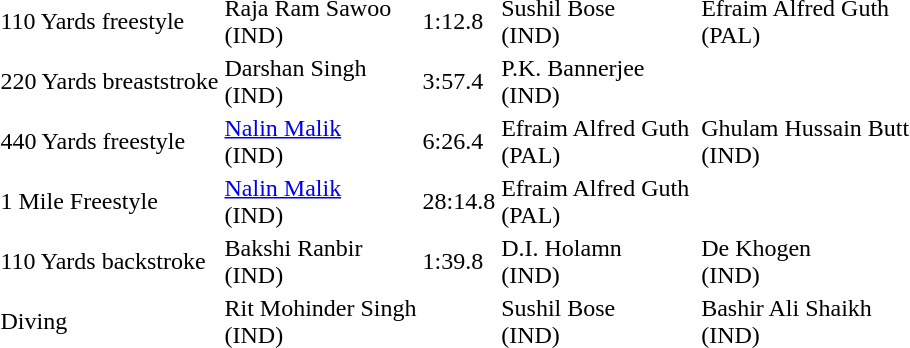<table>
<tr>
<td>110 Yards freestyle</td>
<td>Raja Ram Sawoo <br>  (IND)</td>
<td>1:12.8</td>
<td>Sushil Bose <br>  (IND)</td>
<td></td>
<td>Efraim Alfred Guth <br>  (PAL)</td>
<td></td>
</tr>
<tr>
<td>220 Yards breaststroke</td>
<td>Darshan Singh <br>  (IND)</td>
<td>3:57.4</td>
<td>P.K. Bannerjee <br>  (IND)</td>
<td></td>
<td></td>
<td></td>
</tr>
<tr>
<td>440 Yards freestyle</td>
<td><a href='#'>Nalin Malik</a> <br>  (IND)</td>
<td>6:26.4</td>
<td>Efraim Alfred Guth <br>  (PAL)</td>
<td></td>
<td>Ghulam Hussain Butt <br>  (IND)</td>
<td></td>
</tr>
<tr>
<td>1 Mile Freestyle</td>
<td><a href='#'>Nalin Malik</a> <br>  (IND)</td>
<td>28:14.8</td>
<td>Efraim Alfred Guth <br>  (PAL)</td>
<td></td>
<td></td>
<td></td>
</tr>
<tr>
<td>110 Yards backstroke</td>
<td>Bakshi Ranbir <br>  (IND)</td>
<td>1:39.8</td>
<td>D.I. Holamn <br>  (IND)</td>
<td></td>
<td>De Khogen <br>  (IND)</td>
<td></td>
</tr>
<tr>
<td>Diving</td>
<td>Rit Mohinder Singh <br>  (IND)</td>
<td></td>
<td>Sushil Bose <br>  (IND)</td>
<td></td>
<td>Bashir Ali Shaikh <br>  (IND)</td>
<td></td>
</tr>
<tr>
</tr>
</table>
